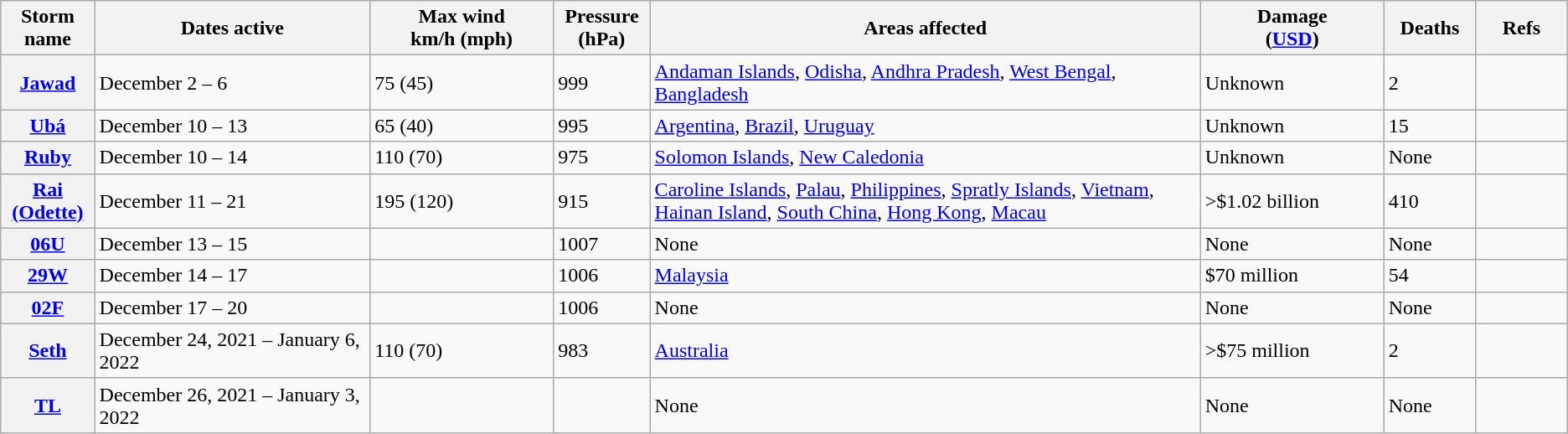<table class="wikitable sortable">
<tr>
<th width="5%">Storm name</th>
<th width="15%">Dates active</th>
<th width="10%">Max wind<br>km/h (mph)</th>
<th width="5%">Pressure<br>(hPa)</th>
<th width="30%">Areas affected</th>
<th width="10%">Damage<br>(<a href='#'>USD</a>)</th>
<th width="5%">Deaths</th>
<th width="5%">Refs</th>
</tr>
<tr>
<th><a href='#'>Jawad</a></th>
<td>December 2 – 6</td>
<td>75 (45)</td>
<td>999</td>
<td><a href='#'>Andaman Islands</a>, <a href='#'>Odisha</a>, <a href='#'>Andhra Pradesh</a>, <a href='#'>West Bengal</a>, <a href='#'>Bangladesh</a></td>
<td>Unknown</td>
<td>2</td>
<td></td>
</tr>
<tr>
<th><a href='#'>Ubá</a></th>
<td>December 10 – 13</td>
<td>65 (40)</td>
<td>995</td>
<td><a href='#'>Argentina</a>, <a href='#'>Brazil</a>, <a href='#'>Uruguay</a></td>
<td>Unknown</td>
<td>15</td>
<td></td>
</tr>
<tr>
<th><a href='#'>Ruby</a></th>
<td>December 10 – 14</td>
<td>110 (70)</td>
<td>975</td>
<td><a href='#'>Solomon Islands</a>, <a href='#'>New Caledonia</a></td>
<td>Unknown</td>
<td>None</td>
<td></td>
</tr>
<tr>
<th><a href='#'>Rai (Odette)</a></th>
<td>December 11 – 21</td>
<td>195 (120)</td>
<td>915</td>
<td><a href='#'>Caroline Islands</a>, <a href='#'>Palau</a>, <a href='#'>Philippines</a>, <a href='#'>Spratly Islands</a>, <a href='#'>Vietnam</a>, <a href='#'>Hainan Island</a>, <a href='#'>South China</a>, <a href='#'>Hong Kong</a>, <a href='#'>Macau</a></td>
<td>>$1.02 billion</td>
<td>410</td>
<td></td>
</tr>
<tr>
<th><a href='#'>06U</a></th>
<td>December 13 – 15</td>
<td></td>
<td>1007</td>
<td>None</td>
<td>None</td>
<td>None</td>
<td></td>
</tr>
<tr>
<th><a href='#'>29W</a></th>
<td>December 14 – 17</td>
<td></td>
<td>1006</td>
<td><a href='#'>Malaysia</a></td>
<td>$70 million</td>
<td>54</td>
<td></td>
</tr>
<tr>
<th><a href='#'>02F</a></th>
<td>December 17 – 20</td>
<td></td>
<td>1006</td>
<td>None</td>
<td>None</td>
<td>None</td>
<td></td>
</tr>
<tr>
<th><a href='#'>Seth</a></th>
<td>December 24, 2021 – January 6, 2022</td>
<td>110 (70)</td>
<td>983</td>
<td><a href='#'>Australia</a></td>
<td>>$75 million</td>
<td>2</td>
<td></td>
</tr>
<tr>
<th><a href='#'>TL</a></th>
<td>December 26, 2021 – January 3, 2022</td>
<td></td>
<td></td>
<td>None</td>
<td>None</td>
<td>None</td>
<td></td>
</tr>
</table>
